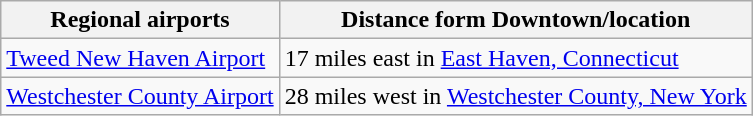<table class="wikitable">
<tr>
<th>Regional airports</th>
<th>Distance form Downtown/location</th>
</tr>
<tr>
<td><a href='#'>Tweed New Haven Airport</a></td>
<td>17 miles east in <a href='#'>East Haven, Connecticut</a></td>
</tr>
<tr>
<td><a href='#'>Westchester County Airport</a></td>
<td>28 miles west in <a href='#'>Westchester County, New York</a></td>
</tr>
</table>
